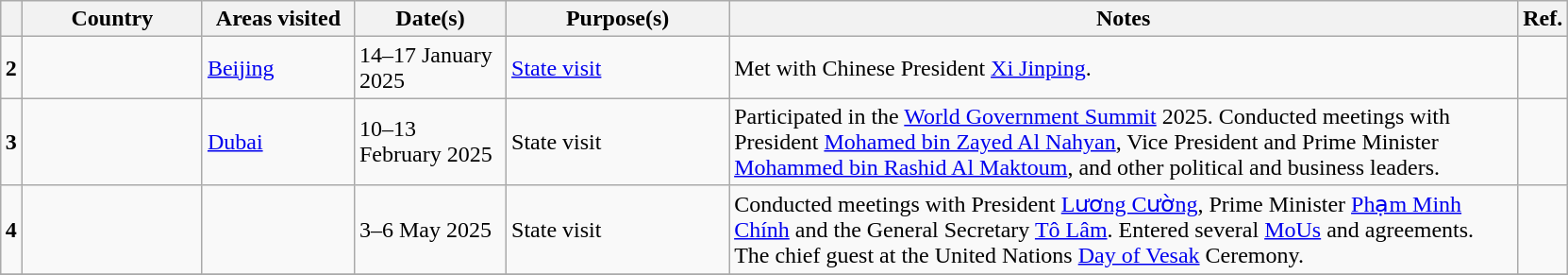<table class="wikitable outercollapse sortable" style="margin: 1em auto 1em auto">
<tr>
<th></th>
<th width=120>Country</th>
<th width=100>Areas visited</th>
<th width=100>Date(s)</th>
<th width=150>Purpose(s)</th>
<th class= "unsortable" width=550>Notes</th>
<th class="unsortable">Ref.</th>
</tr>
<tr>
<td rowspan=1 style="text-align:center"><strong>2</strong></td>
<td></td>
<td><a href='#'>Beijing</a></td>
<td>14–17 January 2025</td>
<td><a href='#'>State visit</a></td>
<td> Met with Chinese President <a href='#'>Xi Jinping</a>.</td>
<td></td>
</tr>
<tr>
<td rowspan=1 style="text-align:center"><strong>3</strong></td>
<td></td>
<td><a href='#'>Dubai</a></td>
<td>10–13 February 2025</td>
<td>State visit</td>
<td>Participated in the <a href='#'>World Government Summit</a> 2025. Conducted meetings with President <a href='#'>Mohamed bin Zayed Al Nahyan</a>, Vice President and Prime Minister <a href='#'>Mohammed bin Rashid Al Maktoum</a>, and other political and business leaders.</td>
<td><br></td>
</tr>
<tr>
<td rowspan=1 style="text-align:center"><strong>4</strong></td>
<td></td>
<td></td>
<td>3–6 May 2025</td>
<td>State visit</td>
<td>Conducted meetings with President <a href='#'>Lương Cường</a>, Prime Minister <a href='#'>Phạm Minh Chính</a> and the General Secretary <a href='#'>Tô Lâm</a>. Entered several <a href='#'>MoUs</a> and agreements. The chief guest at the United Nations <a href='#'>Day of Vesak</a> Ceremony.</td>
<td></td>
</tr>
<tr>
</tr>
</table>
